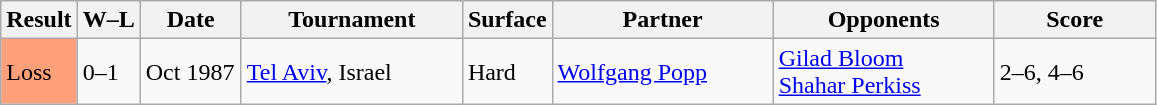<table class=wikitable>
<tr>
<th style="width:40px">Result</th>
<th class="unsortable">W–L</th>
<th style="width:60px">Date</th>
<th style="width:140px">Tournament</th>
<th style="width:50px">Surface</th>
<th style="width:140px">Partner</th>
<th style="width:140px">Opponents</th>
<th style="width:100px">Score</th>
</tr>
<tr>
<td style="background:#ffa07a;">Loss</td>
<td>0–1</td>
<td>Oct 1987</td>
<td><a href='#'>Tel Aviv</a>, Israel</td>
<td>Hard</td>
<td> <a href='#'>Wolfgang Popp</a></td>
<td> <a href='#'>Gilad Bloom</a> <br>  <a href='#'>Shahar Perkiss</a></td>
<td>2–6, 4–6</td>
</tr>
</table>
